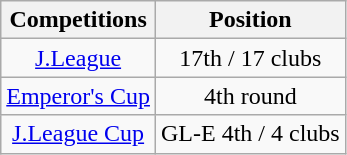<table class="wikitable" style="text-align:center;">
<tr>
<th>Competitions</th>
<th>Position</th>
</tr>
<tr>
<td><a href='#'>J.League</a></td>
<td>17th / 17 clubs</td>
</tr>
<tr>
<td><a href='#'>Emperor's Cup</a></td>
<td>4th round</td>
</tr>
<tr>
<td><a href='#'>J.League Cup</a></td>
<td>GL-E 4th / 4 clubs</td>
</tr>
</table>
